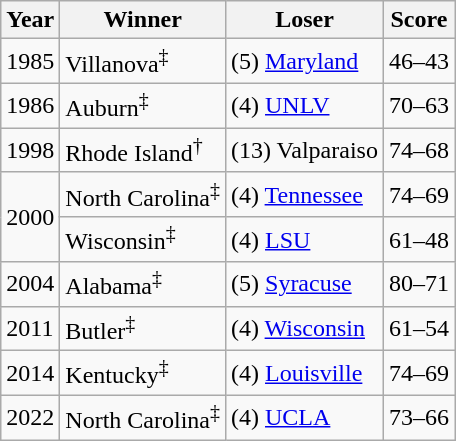<table class="wikitable">
<tr>
<th>Year</th>
<th>Winner</th>
<th>Loser</th>
<th>Score</th>
</tr>
<tr>
<td>1985</td>
<td>Villanova<sup>‡</sup></td>
<td>(5) <a href='#'>Maryland</a></td>
<td>46–43</td>
</tr>
<tr>
<td>1986</td>
<td>Auburn<sup>‡</sup></td>
<td>(4) <a href='#'>UNLV</a></td>
<td>70–63</td>
</tr>
<tr>
<td>1998</td>
<td>Rhode Island<sup>†</sup></td>
<td>(13) Valparaiso</td>
<td>74–68</td>
</tr>
<tr>
<td rowspan="2">2000</td>
<td>North Carolina<sup>‡</sup></td>
<td>(4) <a href='#'>Tennessee</a></td>
<td>74–69</td>
</tr>
<tr>
<td>Wisconsin<sup>‡</sup></td>
<td>(4) <a href='#'>LSU</a></td>
<td>61–48</td>
</tr>
<tr>
<td>2004</td>
<td>Alabama<sup>‡</sup></td>
<td>(5) <a href='#'>Syracuse</a></td>
<td>80–71</td>
</tr>
<tr>
<td>2011</td>
<td>Butler<sup>‡</sup></td>
<td>(4) <a href='#'>Wisconsin</a></td>
<td>61–54</td>
</tr>
<tr>
<td>2014</td>
<td>Kentucky<sup>‡</sup></td>
<td>(4) <a href='#'>Louisville</a></td>
<td>74–69</td>
</tr>
<tr>
<td>2022</td>
<td>North Carolina<sup>‡</sup></td>
<td>(4) <a href='#'>UCLA</a></td>
<td>73–66</td>
</tr>
</table>
